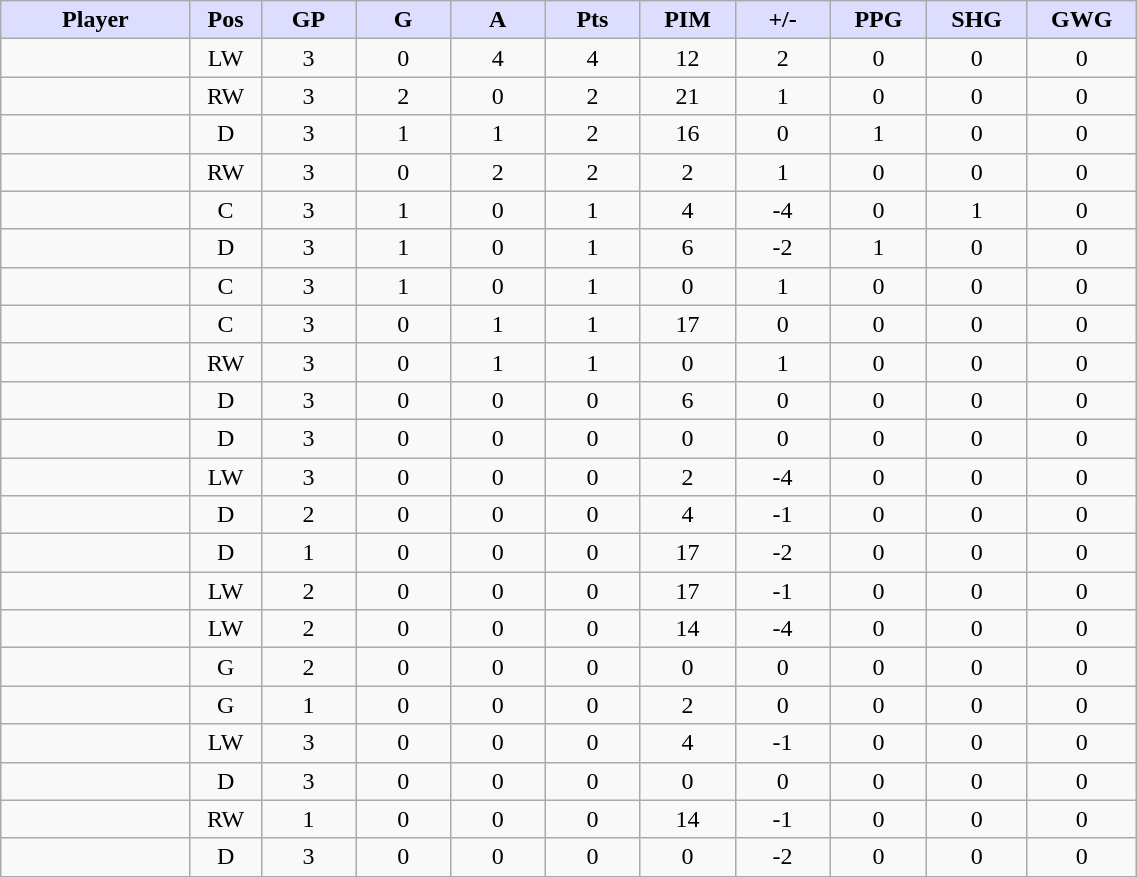<table style="width:60%;" class="wikitable sortable">
<tr style="text-align:center;">
<th style="background:#ddf; width:10%;">Player</th>
<th style="background:#ddf; width:3%;" title="Position">Pos</th>
<th style="background:#ddf; width:5%;" title="Games played">GP</th>
<th style="background:#ddf; width:5%;" title="Goals">G</th>
<th style="background:#ddf; width:5%;" title="Assists">A</th>
<th style="background:#ddf; width:5%;" title="Points">Pts</th>
<th style="background:#ddf; width:5%;" title="Penalties in Minutes">PIM</th>
<th style="background:#ddf; width:5%;" title="Plus/minus">+/-</th>
<th style="background:#ddf; width:5%;" title="Power play goals">PPG</th>
<th style="background:#ddf; width:5%;" title="Short-handed goals">SHG</th>
<th style="background:#ddf; width:5%;" title="Game-winning goals">GWG</th>
</tr>
<tr style="text-align:center;">
<td style="text-align:right;"></td>
<td>LW</td>
<td>3</td>
<td>0</td>
<td>4</td>
<td>4</td>
<td>12</td>
<td>2</td>
<td>0</td>
<td>0</td>
<td>0</td>
</tr>
<tr style="text-align:center;">
<td style="text-align:right;"></td>
<td>RW</td>
<td>3</td>
<td>2</td>
<td>0</td>
<td>2</td>
<td>21</td>
<td>1</td>
<td>0</td>
<td>0</td>
<td>0</td>
</tr>
<tr style="text-align:center;">
<td style="text-align:right;"></td>
<td>D</td>
<td>3</td>
<td>1</td>
<td>1</td>
<td>2</td>
<td>16</td>
<td>0</td>
<td>1</td>
<td>0</td>
<td>0</td>
</tr>
<tr style="text-align:center;">
<td style="text-align:right;"></td>
<td>RW</td>
<td>3</td>
<td>0</td>
<td>2</td>
<td>2</td>
<td>2</td>
<td>1</td>
<td>0</td>
<td>0</td>
<td>0</td>
</tr>
<tr style="text-align:center;">
<td style="text-align:right;"></td>
<td>C</td>
<td>3</td>
<td>1</td>
<td>0</td>
<td>1</td>
<td>4</td>
<td>-4</td>
<td>0</td>
<td>1</td>
<td>0</td>
</tr>
<tr style="text-align:center;">
<td style="text-align:right;"></td>
<td>D</td>
<td>3</td>
<td>1</td>
<td>0</td>
<td>1</td>
<td>6</td>
<td>-2</td>
<td>1</td>
<td>0</td>
<td>0</td>
</tr>
<tr style="text-align:center;">
<td style="text-align:right;"></td>
<td>C</td>
<td>3</td>
<td>1</td>
<td>0</td>
<td>1</td>
<td>0</td>
<td>1</td>
<td>0</td>
<td>0</td>
<td>0</td>
</tr>
<tr style="text-align:center;">
<td style="text-align:right;"></td>
<td>C</td>
<td>3</td>
<td>0</td>
<td>1</td>
<td>1</td>
<td>17</td>
<td>0</td>
<td>0</td>
<td>0</td>
<td>0</td>
</tr>
<tr style="text-align:center;">
<td style="text-align:right;"></td>
<td>RW</td>
<td>3</td>
<td>0</td>
<td>1</td>
<td>1</td>
<td>0</td>
<td>1</td>
<td>0</td>
<td>0</td>
<td>0</td>
</tr>
<tr style="text-align:center;">
<td style="text-align:right;"></td>
<td>D</td>
<td>3</td>
<td>0</td>
<td>0</td>
<td>0</td>
<td>6</td>
<td>0</td>
<td>0</td>
<td>0</td>
<td>0</td>
</tr>
<tr style="text-align:center;">
<td style="text-align:right;"></td>
<td>D</td>
<td>3</td>
<td>0</td>
<td>0</td>
<td>0</td>
<td>0</td>
<td>0</td>
<td>0</td>
<td>0</td>
<td>0</td>
</tr>
<tr style="text-align:center;">
<td style="text-align:right;"></td>
<td>LW</td>
<td>3</td>
<td>0</td>
<td>0</td>
<td>0</td>
<td>2</td>
<td>-4</td>
<td>0</td>
<td>0</td>
<td>0</td>
</tr>
<tr style="text-align:center;">
<td style="text-align:right;"></td>
<td>D</td>
<td>2</td>
<td>0</td>
<td>0</td>
<td>0</td>
<td>4</td>
<td>-1</td>
<td>0</td>
<td>0</td>
<td>0</td>
</tr>
<tr style="text-align:center;">
<td style="text-align:right;"></td>
<td>D</td>
<td>1</td>
<td>0</td>
<td>0</td>
<td>0</td>
<td>17</td>
<td>-2</td>
<td>0</td>
<td>0</td>
<td>0</td>
</tr>
<tr style="text-align:center;">
<td style="text-align:right;"></td>
<td>LW</td>
<td>2</td>
<td>0</td>
<td>0</td>
<td>0</td>
<td>17</td>
<td>-1</td>
<td>0</td>
<td>0</td>
<td>0</td>
</tr>
<tr style="text-align:center;">
<td style="text-align:right;"></td>
<td>LW</td>
<td>2</td>
<td>0</td>
<td>0</td>
<td>0</td>
<td>14</td>
<td>-4</td>
<td>0</td>
<td>0</td>
<td>0</td>
</tr>
<tr style="text-align:center;">
<td style="text-align:right;"></td>
<td>G</td>
<td>2</td>
<td>0</td>
<td>0</td>
<td>0</td>
<td>0</td>
<td>0</td>
<td>0</td>
<td>0</td>
<td>0</td>
</tr>
<tr style="text-align:center;">
<td style="text-align:right;"></td>
<td>G</td>
<td>1</td>
<td>0</td>
<td>0</td>
<td>0</td>
<td>2</td>
<td>0</td>
<td>0</td>
<td>0</td>
<td>0</td>
</tr>
<tr style="text-align:center;">
<td style="text-align:right;"></td>
<td>LW</td>
<td>3</td>
<td>0</td>
<td>0</td>
<td>0</td>
<td>4</td>
<td>-1</td>
<td>0</td>
<td>0</td>
<td>0</td>
</tr>
<tr style="text-align:center;">
<td style="text-align:right;"></td>
<td>D</td>
<td>3</td>
<td>0</td>
<td>0</td>
<td>0</td>
<td>0</td>
<td>0</td>
<td>0</td>
<td>0</td>
<td>0</td>
</tr>
<tr style="text-align:center;">
<td style="text-align:right;"></td>
<td>RW</td>
<td>1</td>
<td>0</td>
<td>0</td>
<td>0</td>
<td>14</td>
<td>-1</td>
<td>0</td>
<td>0</td>
<td>0</td>
</tr>
<tr style="text-align:center;">
<td style="text-align:right;"></td>
<td>D</td>
<td>3</td>
<td>0</td>
<td>0</td>
<td>0</td>
<td>0</td>
<td>-2</td>
<td>0</td>
<td>0</td>
<td>0</td>
</tr>
</table>
